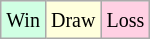<table class="wikitable">
<tr>
<td style="background-color: #d0ffe3;"><small>Win</small></td>
<td style="background-color: #ffffdd;"><small>Draw</small></td>
<td style="background-color: #ffd0e3;"><small>Loss</small></td>
</tr>
</table>
